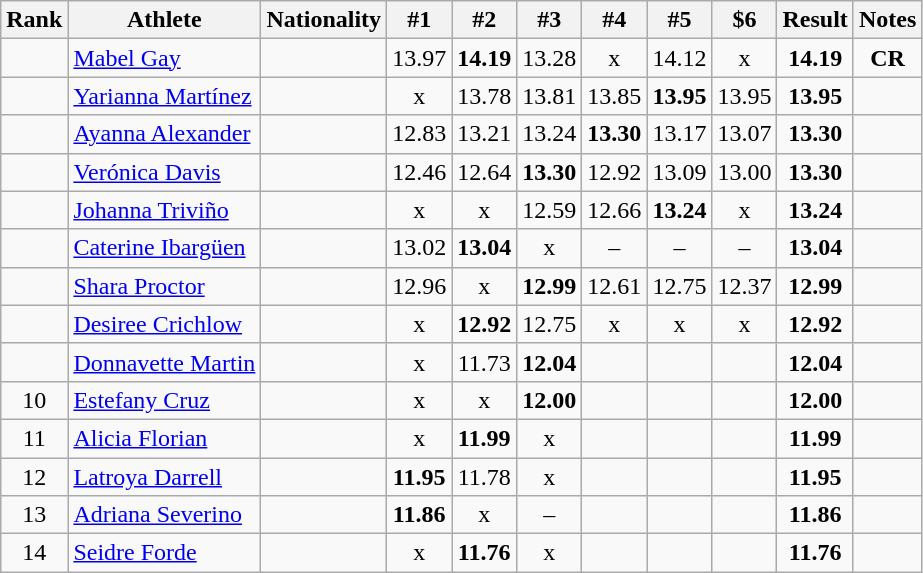<table class="wikitable sortable" style="text-align:center">
<tr>
<th>Rank</th>
<th>Athlete</th>
<th>Nationality</th>
<th>#1</th>
<th>#2</th>
<th>#3</th>
<th>#4</th>
<th>#5</th>
<th>$6</th>
<th>Result</th>
<th>Notes</th>
</tr>
<tr>
<td></td>
<td align="left"><a href='#'>Mabel Gay</a></td>
<td align=left></td>
<td>13.97</td>
<td><strong>14.19</strong></td>
<td>13.28</td>
<td>x</td>
<td>14.12</td>
<td>x</td>
<td><strong>14.19</strong></td>
<td><strong>CR</strong></td>
</tr>
<tr>
<td></td>
<td align="left"><a href='#'>Yarianna Martínez</a></td>
<td align=left></td>
<td>x</td>
<td>13.78</td>
<td>13.81</td>
<td>13.85</td>
<td><strong>13.95</strong></td>
<td>13.95</td>
<td><strong>13.95</strong></td>
<td></td>
</tr>
<tr>
<td></td>
<td align="left"><a href='#'>Ayanna Alexander</a></td>
<td align=left></td>
<td>12.83</td>
<td>13.21</td>
<td>13.24</td>
<td><strong>13.30</strong></td>
<td>13.17</td>
<td>13.07</td>
<td><strong>13.30</strong></td>
<td></td>
</tr>
<tr>
<td></td>
<td align="left"><a href='#'>Verónica Davis</a></td>
<td align=left></td>
<td>12.46</td>
<td>12.64</td>
<td><strong>13.30</strong></td>
<td>12.92</td>
<td>13.09</td>
<td>13.00</td>
<td><strong>13.30</strong></td>
<td></td>
</tr>
<tr>
<td></td>
<td align="left"><a href='#'>Johanna Triviño</a></td>
<td align=left></td>
<td>x</td>
<td>x</td>
<td>12.59</td>
<td>12.66</td>
<td><strong>13.24</strong></td>
<td>x</td>
<td><strong>13.24</strong></td>
<td></td>
</tr>
<tr>
<td></td>
<td align="left"><a href='#'>Caterine Ibargüen</a></td>
<td align=left></td>
<td>13.02</td>
<td><strong>13.04</strong></td>
<td>x</td>
<td>–</td>
<td>–</td>
<td>–</td>
<td><strong>13.04</strong></td>
<td></td>
</tr>
<tr>
<td></td>
<td align="left"><a href='#'>Shara Proctor</a></td>
<td align=left></td>
<td>12.96</td>
<td>x</td>
<td><strong>12.99</strong></td>
<td>12.61</td>
<td>12.75</td>
<td>12.37</td>
<td><strong>12.99</strong></td>
<td></td>
</tr>
<tr>
<td></td>
<td align="left"><a href='#'>Desiree Crichlow</a></td>
<td align=left></td>
<td>x</td>
<td><strong>12.92</strong></td>
<td>12.75</td>
<td>x</td>
<td>x</td>
<td>x</td>
<td><strong>12.92</strong></td>
<td></td>
</tr>
<tr>
<td></td>
<td align="left"><a href='#'>Donnavette Martin</a></td>
<td align=left></td>
<td>x</td>
<td>11.73</td>
<td><strong>12.04</strong></td>
<td></td>
<td></td>
<td></td>
<td><strong>12.04</strong></td>
<td></td>
</tr>
<tr>
<td>10</td>
<td align="left"><a href='#'>Estefany Cruz</a></td>
<td align=left></td>
<td>x</td>
<td>x</td>
<td><strong>12.00</strong></td>
<td></td>
<td></td>
<td></td>
<td><strong>12.00</strong></td>
<td></td>
</tr>
<tr>
<td>11</td>
<td align="left"><a href='#'>Alicia Florian</a></td>
<td align=left></td>
<td>x</td>
<td><strong>11.99</strong></td>
<td>x</td>
<td></td>
<td></td>
<td></td>
<td><strong>11.99</strong></td>
<td></td>
</tr>
<tr>
<td>12</td>
<td align="left"><a href='#'>Latroya Darrell</a></td>
<td align=left></td>
<td><strong>11.95</strong></td>
<td>11.78</td>
<td>x</td>
<td></td>
<td></td>
<td></td>
<td><strong>11.95</strong></td>
<td></td>
</tr>
<tr>
<td>13</td>
<td align="left"><a href='#'>Adriana Severino</a></td>
<td align=left></td>
<td><strong>11.86</strong></td>
<td>x</td>
<td>–</td>
<td></td>
<td></td>
<td></td>
<td><strong>11.86</strong></td>
<td></td>
</tr>
<tr>
<td>14</td>
<td align="left"><a href='#'>Seidre Forde</a></td>
<td align=left></td>
<td>x</td>
<td><strong>11.76</strong></td>
<td>x</td>
<td></td>
<td></td>
<td></td>
<td><strong>11.76</strong></td>
<td></td>
</tr>
</table>
